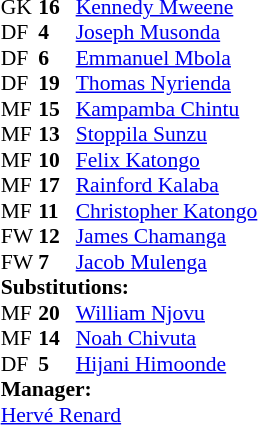<table style="font-size: 90%" cellspacing="0" cellpadding="0" align="center">
<tr>
<th width=25></th>
<th width=25></th>
</tr>
<tr>
<td>GK</td>
<td><strong>16</strong></td>
<td><a href='#'>Kennedy Mweene</a></td>
</tr>
<tr>
<td>DF</td>
<td><strong>4</strong></td>
<td><a href='#'>Joseph Musonda</a></td>
<td></td>
</tr>
<tr>
<td>DF</td>
<td><strong>6</strong></td>
<td><a href='#'>Emmanuel Mbola</a></td>
</tr>
<tr>
<td>DF</td>
<td><strong>19</strong></td>
<td><a href='#'>Thomas Nyrienda</a></td>
</tr>
<tr>
<td>MF</td>
<td><strong>15</strong></td>
<td><a href='#'>Kampamba Chintu</a></td>
<td></td>
</tr>
<tr>
<td>MF</td>
<td><strong>13</strong></td>
<td><a href='#'>Stoppila Sunzu</a></td>
</tr>
<tr>
<td>MF</td>
<td><strong>10</strong></td>
<td><a href='#'>Felix Katongo</a></td>
<td></td>
<td></td>
</tr>
<tr>
<td>MF</td>
<td><strong>17</strong></td>
<td><a href='#'>Rainford Kalaba</a></td>
<td></td>
<td></td>
</tr>
<tr>
<td>MF</td>
<td><strong>11</strong></td>
<td><a href='#'>Christopher Katongo</a></td>
</tr>
<tr>
<td>FW</td>
<td><strong>12</strong></td>
<td><a href='#'>James Chamanga</a></td>
</tr>
<tr>
<td>FW</td>
<td><strong>7</strong></td>
<td><a href='#'>Jacob Mulenga</a></td>
<td></td>
<td></td>
</tr>
<tr>
<td colspan=3><strong>Substitutions:</strong></td>
</tr>
<tr>
<td>MF</td>
<td><strong>20</strong></td>
<td><a href='#'>William Njovu</a></td>
<td></td>
<td></td>
</tr>
<tr>
<td>MF</td>
<td><strong>14</strong></td>
<td><a href='#'>Noah Chivuta</a></td>
<td></td>
<td></td>
</tr>
<tr>
<td>DF</td>
<td><strong>5</strong></td>
<td><a href='#'>Hijani Himoonde</a></td>
<td></td>
<td></td>
</tr>
<tr>
<td colspan=3><strong>Manager:</strong></td>
</tr>
<tr>
<td colspan=3> <a href='#'>Hervé Renard</a></td>
</tr>
</table>
